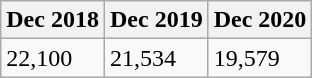<table class="wikitable">
<tr>
<th>Dec 2018</th>
<th>Dec 2019</th>
<th>Dec 2020</th>
</tr>
<tr>
<td>22,100</td>
<td>21,534</td>
<td>19,579</td>
</tr>
</table>
